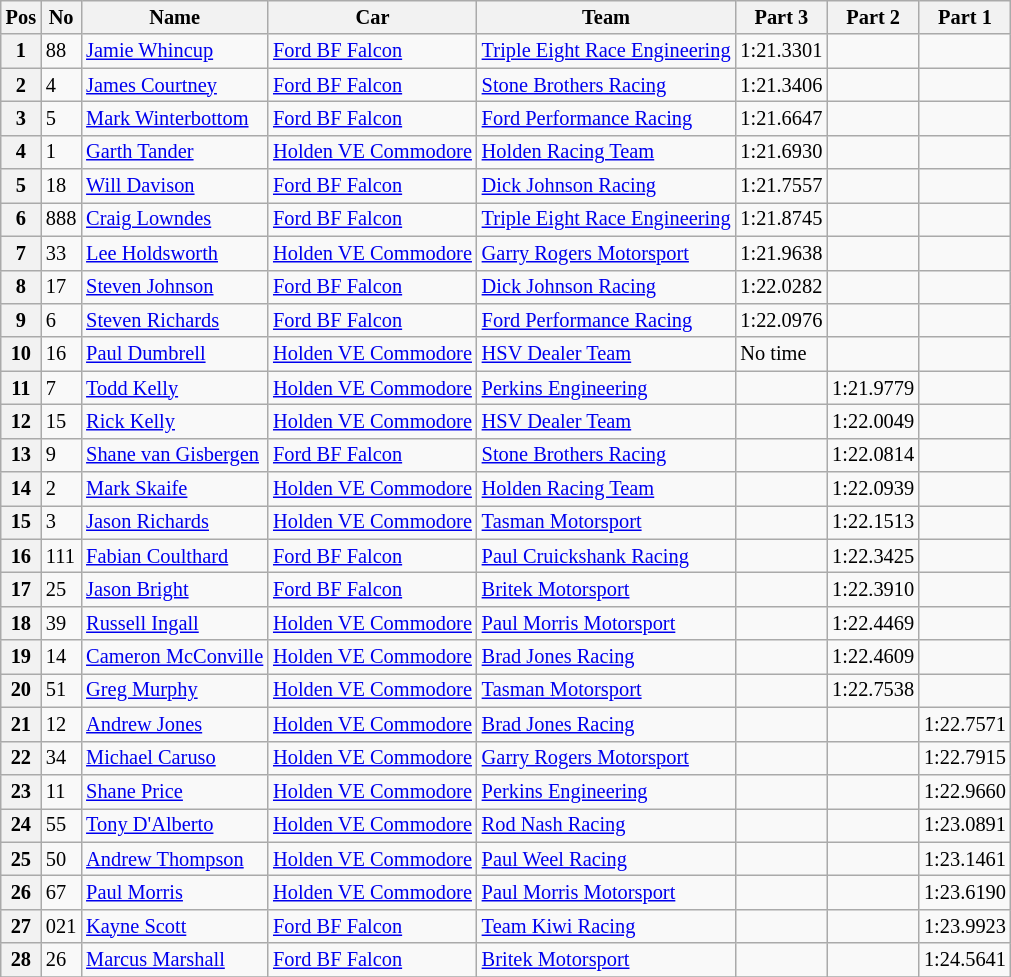<table class="wikitable" style="font-size: 85%;">
<tr>
<th>Pos</th>
<th>No</th>
<th>Name</th>
<th>Car</th>
<th>Team</th>
<th>Part 3</th>
<th>Part 2</th>
<th>Part 1</th>
</tr>
<tr>
<th>1</th>
<td>88</td>
<td> <a href='#'>Jamie Whincup</a></td>
<td><a href='#'>Ford BF Falcon</a></td>
<td><a href='#'>Triple Eight Race Engineering</a></td>
<td>1:21.3301</td>
<td></td>
<td></td>
</tr>
<tr>
<th>2</th>
<td>4</td>
<td> <a href='#'>James Courtney</a></td>
<td><a href='#'>Ford BF Falcon</a></td>
<td><a href='#'>Stone Brothers Racing</a></td>
<td>1:21.3406</td>
<td></td>
<td></td>
</tr>
<tr>
<th>3</th>
<td>5</td>
<td> <a href='#'>Mark Winterbottom</a></td>
<td><a href='#'>Ford BF Falcon</a></td>
<td><a href='#'>Ford Performance Racing</a></td>
<td>1:21.6647</td>
<td></td>
<td></td>
</tr>
<tr>
<th>4</th>
<td>1</td>
<td> <a href='#'>Garth Tander</a></td>
<td><a href='#'>Holden VE Commodore</a></td>
<td><a href='#'>Holden Racing Team</a></td>
<td>1:21.6930</td>
<td></td>
<td></td>
</tr>
<tr>
<th>5</th>
<td>18</td>
<td> <a href='#'>Will Davison</a></td>
<td><a href='#'>Ford BF Falcon</a></td>
<td><a href='#'>Dick Johnson Racing</a></td>
<td>1:21.7557</td>
<td></td>
<td></td>
</tr>
<tr>
<th>6</th>
<td>888</td>
<td> <a href='#'>Craig Lowndes</a></td>
<td><a href='#'>Ford BF Falcon</a></td>
<td><a href='#'>Triple Eight Race Engineering</a></td>
<td>1:21.8745</td>
<td></td>
<td></td>
</tr>
<tr>
<th>7</th>
<td>33</td>
<td> <a href='#'>Lee Holdsworth</a></td>
<td><a href='#'>Holden VE Commodore</a></td>
<td><a href='#'>Garry Rogers Motorsport</a></td>
<td>1:21.9638</td>
<td></td>
<td></td>
</tr>
<tr>
<th>8</th>
<td>17</td>
<td> <a href='#'>Steven Johnson</a></td>
<td><a href='#'>Ford BF Falcon</a></td>
<td><a href='#'>Dick Johnson Racing</a></td>
<td>1:22.0282</td>
<td></td>
<td></td>
</tr>
<tr>
<th>9</th>
<td>6</td>
<td> <a href='#'>Steven Richards</a></td>
<td><a href='#'>Ford BF Falcon</a></td>
<td><a href='#'>Ford Performance Racing</a></td>
<td>1:22.0976</td>
<td></td>
<td></td>
</tr>
<tr>
<th>10</th>
<td>16</td>
<td> <a href='#'>Paul Dumbrell</a></td>
<td><a href='#'>Holden VE Commodore</a></td>
<td><a href='#'>HSV Dealer Team</a></td>
<td>No time</td>
<td></td>
<td></td>
</tr>
<tr>
<th>11</th>
<td>7</td>
<td> <a href='#'>Todd Kelly</a></td>
<td><a href='#'>Holden VE Commodore</a></td>
<td><a href='#'>Perkins Engineering</a></td>
<td></td>
<td>1:21.9779</td>
<td></td>
</tr>
<tr>
<th>12</th>
<td>15</td>
<td> <a href='#'>Rick Kelly</a></td>
<td><a href='#'>Holden VE Commodore</a></td>
<td><a href='#'>HSV Dealer Team</a></td>
<td></td>
<td>1:22.0049</td>
<td></td>
</tr>
<tr>
<th>13</th>
<td>9</td>
<td> <a href='#'>Shane van Gisbergen</a></td>
<td><a href='#'>Ford BF Falcon</a></td>
<td><a href='#'>Stone Brothers Racing</a></td>
<td></td>
<td>1:22.0814</td>
<td></td>
</tr>
<tr>
<th>14</th>
<td>2</td>
<td> <a href='#'>Mark Skaife</a></td>
<td><a href='#'>Holden VE Commodore</a></td>
<td><a href='#'>Holden Racing Team</a></td>
<td></td>
<td>1:22.0939</td>
<td></td>
</tr>
<tr>
<th>15</th>
<td>3</td>
<td> <a href='#'>Jason Richards</a></td>
<td><a href='#'>Holden VE Commodore</a></td>
<td><a href='#'>Tasman Motorsport</a></td>
<td></td>
<td>1:22.1513</td>
<td></td>
</tr>
<tr>
<th>16</th>
<td>111</td>
<td> <a href='#'>Fabian Coulthard</a></td>
<td><a href='#'>Ford BF Falcon</a></td>
<td><a href='#'>Paul Cruickshank Racing</a></td>
<td></td>
<td>1:22.3425</td>
<td></td>
</tr>
<tr>
<th>17</th>
<td>25</td>
<td> <a href='#'>Jason Bright</a></td>
<td><a href='#'>Ford BF Falcon</a></td>
<td><a href='#'>Britek Motorsport</a></td>
<td></td>
<td>1:22.3910</td>
<td></td>
</tr>
<tr>
<th>18</th>
<td>39</td>
<td> <a href='#'>Russell Ingall</a></td>
<td><a href='#'>Holden VE Commodore</a></td>
<td><a href='#'>Paul Morris Motorsport</a></td>
<td></td>
<td>1:22.4469</td>
<td></td>
</tr>
<tr>
<th>19</th>
<td>14</td>
<td> <a href='#'>Cameron McConville</a></td>
<td><a href='#'>Holden VE Commodore</a></td>
<td><a href='#'>Brad Jones Racing</a></td>
<td></td>
<td>1:22.4609</td>
<td></td>
</tr>
<tr>
<th>20</th>
<td>51</td>
<td> <a href='#'>Greg Murphy</a></td>
<td><a href='#'>Holden VE Commodore</a></td>
<td><a href='#'>Tasman Motorsport</a></td>
<td></td>
<td>1:22.7538</td>
<td></td>
</tr>
<tr>
<th>21</th>
<td>12</td>
<td> <a href='#'>Andrew Jones</a></td>
<td><a href='#'>Holden VE Commodore</a></td>
<td><a href='#'>Brad Jones Racing</a></td>
<td></td>
<td></td>
<td>1:22.7571</td>
</tr>
<tr>
<th>22</th>
<td>34</td>
<td> <a href='#'>Michael Caruso</a></td>
<td><a href='#'>Holden VE Commodore</a></td>
<td><a href='#'>Garry Rogers Motorsport</a></td>
<td></td>
<td></td>
<td>1:22.7915</td>
</tr>
<tr>
<th>23</th>
<td>11</td>
<td> <a href='#'>Shane Price</a></td>
<td><a href='#'>Holden VE Commodore</a></td>
<td><a href='#'>Perkins Engineering</a></td>
<td></td>
<td></td>
<td>1:22.9660</td>
</tr>
<tr>
<th>24</th>
<td>55</td>
<td> <a href='#'>Tony D'Alberto</a></td>
<td><a href='#'>Holden VE Commodore</a></td>
<td><a href='#'>Rod Nash Racing</a></td>
<td></td>
<td></td>
<td>1:23.0891</td>
</tr>
<tr>
<th>25</th>
<td>50</td>
<td> <a href='#'>Andrew Thompson</a></td>
<td><a href='#'>Holden VE Commodore</a></td>
<td><a href='#'>Paul Weel Racing</a></td>
<td></td>
<td></td>
<td>1:23.1461</td>
</tr>
<tr>
<th>26</th>
<td>67</td>
<td> <a href='#'>Paul Morris</a></td>
<td><a href='#'>Holden VE Commodore</a></td>
<td><a href='#'>Paul Morris Motorsport</a></td>
<td></td>
<td></td>
<td>1:23.6190</td>
</tr>
<tr>
<th>27</th>
<td>021</td>
<td> <a href='#'>Kayne Scott</a></td>
<td><a href='#'>Ford BF Falcon</a></td>
<td><a href='#'>Team Kiwi Racing</a></td>
<td></td>
<td></td>
<td>1:23.9923</td>
</tr>
<tr>
<th>28</th>
<td>26</td>
<td> <a href='#'>Marcus Marshall</a></td>
<td><a href='#'>Ford BF Falcon</a></td>
<td><a href='#'>Britek Motorsport</a></td>
<td></td>
<td></td>
<td>1:24.5641</td>
</tr>
<tr>
</tr>
</table>
